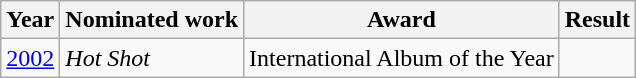<table class="wikitable">
<tr>
<th>Year</th>
<th>Nominated work</th>
<th>Award</th>
<th>Result</th>
</tr>
<tr>
<td rowspan=1 align=center><a href='#'>2002</a></td>
<td rowspan=1><em>Hot Shot</em></td>
<td>International Album of the Year</td>
<td></td>
</tr>
</table>
